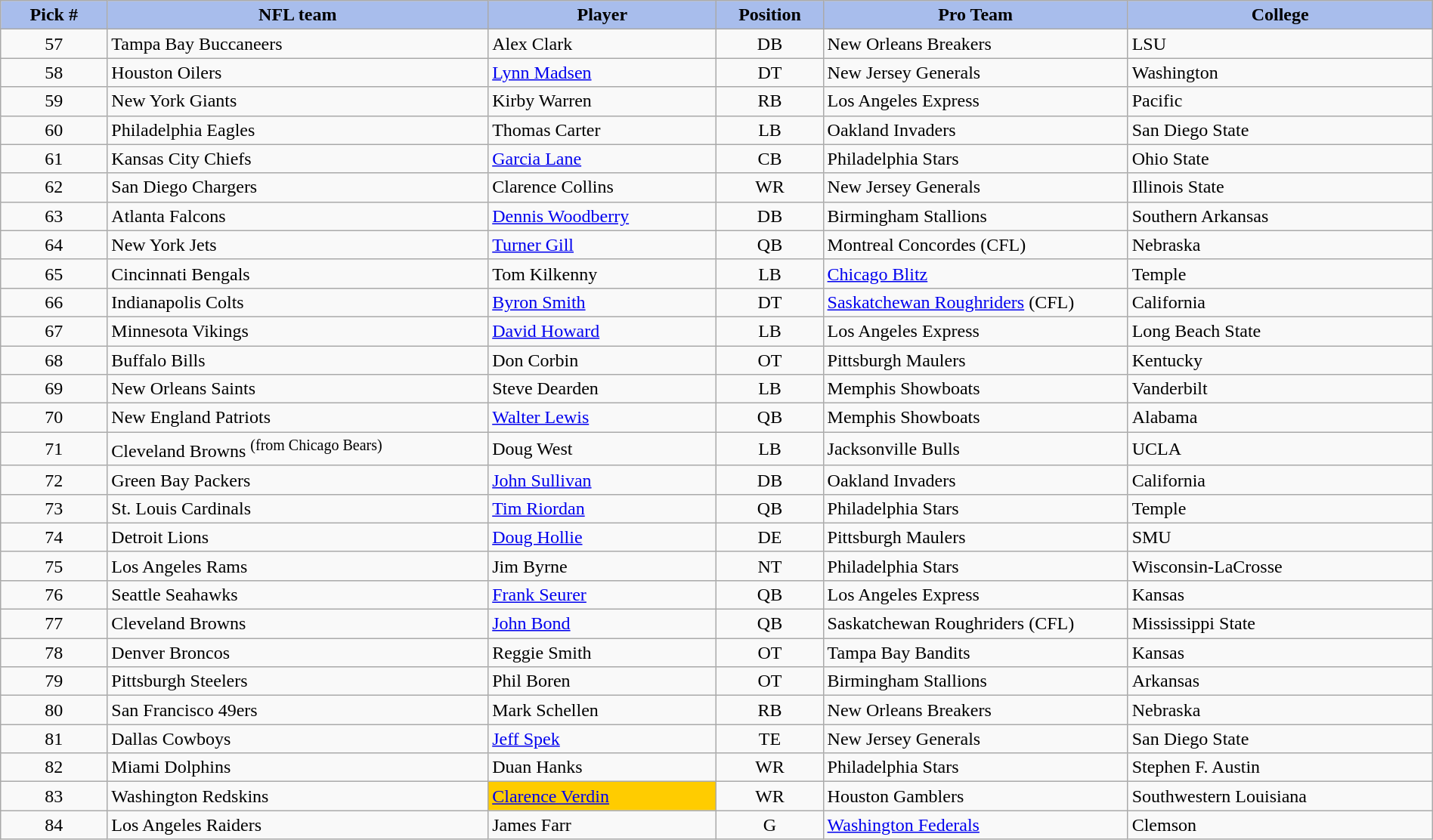<table class="wikitable sortable sortable" style="width: 100%">
<tr>
<th style="background:#A8BDEC;" width=7%>Pick #</th>
<th width=25% style="background:#A8BDEC;">NFL team</th>
<th width=15% style="background:#A8BDEC;">Player</th>
<th width=7% style="background:#A8BDEC;">Position</th>
<th width=20% style="background:#A8BDEC;">Pro Team</th>
<th width=20% style="background:#A8BDEC;">College</th>
</tr>
<tr>
<td align=center>57</td>
<td>Tampa Bay Buccaneers</td>
<td>Alex Clark</td>
<td align=center>DB</td>
<td>New Orleans Breakers</td>
<td>LSU</td>
</tr>
<tr>
<td align=center>58</td>
<td>Houston Oilers</td>
<td><a href='#'>Lynn Madsen</a></td>
<td align=center>DT</td>
<td>New Jersey Generals</td>
<td>Washington</td>
</tr>
<tr>
<td align=center>59</td>
<td>New York Giants</td>
<td>Kirby Warren</td>
<td align=center>RB</td>
<td>Los Angeles Express</td>
<td>Pacific</td>
</tr>
<tr>
<td align=center>60</td>
<td>Philadelphia Eagles</td>
<td>Thomas Carter</td>
<td align=center>LB</td>
<td>Oakland Invaders</td>
<td>San Diego State</td>
</tr>
<tr>
<td align=center>61</td>
<td>Kansas City Chiefs</td>
<td><a href='#'>Garcia Lane</a></td>
<td align=center>CB</td>
<td>Philadelphia Stars</td>
<td>Ohio State</td>
</tr>
<tr>
<td align=center>62</td>
<td>San Diego Chargers</td>
<td>Clarence Collins</td>
<td align=center>WR</td>
<td>New Jersey Generals</td>
<td>Illinois State</td>
</tr>
<tr>
<td align=center>63</td>
<td>Atlanta Falcons</td>
<td><a href='#'>Dennis Woodberry</a></td>
<td align=center>DB</td>
<td>Birmingham Stallions</td>
<td>Southern Arkansas</td>
</tr>
<tr>
<td align=center>64</td>
<td>New York Jets</td>
<td><a href='#'>Turner Gill</a></td>
<td align=center>QB</td>
<td>Montreal Concordes (CFL)</td>
<td>Nebraska</td>
</tr>
<tr>
<td align=center>65</td>
<td>Cincinnati Bengals</td>
<td>Tom Kilkenny</td>
<td align=center>LB</td>
<td><a href='#'>Chicago Blitz</a></td>
<td>Temple</td>
</tr>
<tr>
<td align=center>66</td>
<td>Indianapolis Colts</td>
<td><a href='#'>Byron Smith</a></td>
<td align=center>DT</td>
<td><a href='#'>Saskatchewan Roughriders</a> (CFL)</td>
<td>California</td>
</tr>
<tr>
<td align=center>67</td>
<td>Minnesota Vikings</td>
<td><a href='#'>David Howard</a></td>
<td align=center>LB</td>
<td>Los Angeles Express</td>
<td>Long Beach State</td>
</tr>
<tr>
<td align=center>68</td>
<td>Buffalo Bills</td>
<td>Don Corbin</td>
<td align=center>OT</td>
<td>Pittsburgh Maulers</td>
<td>Kentucky</td>
</tr>
<tr>
<td align=center>69</td>
<td>New Orleans Saints</td>
<td>Steve Dearden</td>
<td align=center>LB</td>
<td>Memphis Showboats</td>
<td>Vanderbilt</td>
</tr>
<tr>
<td align=center>70</td>
<td>New England Patriots</td>
<td><a href='#'>Walter Lewis</a></td>
<td align=center>QB</td>
<td>Memphis Showboats</td>
<td>Alabama</td>
</tr>
<tr>
<td align=center>71</td>
<td>Cleveland Browns <sup>(from Chicago Bears)</sup></td>
<td>Doug West</td>
<td align=center>LB</td>
<td>Jacksonville Bulls</td>
<td>UCLA</td>
</tr>
<tr>
<td align=center>72</td>
<td>Green Bay Packers</td>
<td><a href='#'>John Sullivan</a></td>
<td align=center>DB</td>
<td>Oakland Invaders</td>
<td>California</td>
</tr>
<tr>
<td align=center>73</td>
<td>St. Louis Cardinals</td>
<td><a href='#'>Tim Riordan</a></td>
<td align=center>QB</td>
<td>Philadelphia Stars</td>
<td>Temple</td>
</tr>
<tr>
<td align=center>74</td>
<td>Detroit Lions</td>
<td><a href='#'>Doug Hollie</a></td>
<td align=center>DE</td>
<td>Pittsburgh Maulers</td>
<td>SMU</td>
</tr>
<tr>
<td align=center>75</td>
<td>Los Angeles Rams</td>
<td>Jim Byrne</td>
<td align=center>NT</td>
<td>Philadelphia Stars</td>
<td>Wisconsin-LaCrosse</td>
</tr>
<tr>
<td align=center>76</td>
<td>Seattle Seahawks</td>
<td><a href='#'>Frank Seurer</a></td>
<td align=center>QB</td>
<td>Los Angeles Express</td>
<td>Kansas</td>
</tr>
<tr>
<td align=center>77</td>
<td>Cleveland Browns</td>
<td><a href='#'>John Bond</a></td>
<td align=center>QB</td>
<td>Saskatchewan Roughriders (CFL)</td>
<td>Mississippi State</td>
</tr>
<tr>
<td align=center>78</td>
<td>Denver Broncos</td>
<td>Reggie Smith</td>
<td align=center>OT</td>
<td>Tampa Bay Bandits</td>
<td>Kansas</td>
</tr>
<tr>
<td align=center>79</td>
<td>Pittsburgh Steelers</td>
<td>Phil Boren</td>
<td align=center>OT</td>
<td>Birmingham Stallions</td>
<td>Arkansas</td>
</tr>
<tr>
<td align=center>80</td>
<td>San Francisco 49ers</td>
<td>Mark Schellen</td>
<td align=center>RB</td>
<td>New Orleans Breakers</td>
<td>Nebraska</td>
</tr>
<tr>
<td align=center>81</td>
<td>Dallas Cowboys</td>
<td><a href='#'>Jeff Spek</a></td>
<td align=center>TE</td>
<td>New Jersey Generals</td>
<td>San Diego State</td>
</tr>
<tr>
<td align=center>82</td>
<td>Miami Dolphins</td>
<td>Duan Hanks</td>
<td align=center>WR</td>
<td>Philadelphia Stars</td>
<td>Stephen F. Austin</td>
</tr>
<tr>
<td align=center>83</td>
<td>Washington Redskins</td>
<td bgcolor="#FFCC00"><a href='#'>Clarence Verdin</a></td>
<td align=center>WR</td>
<td>Houston Gamblers</td>
<td>Southwestern Louisiana</td>
</tr>
<tr>
<td align=center>84</td>
<td>Los Angeles Raiders</td>
<td>James Farr</td>
<td align=center>G</td>
<td><a href='#'>Washington Federals</a></td>
<td>Clemson</td>
</tr>
</table>
